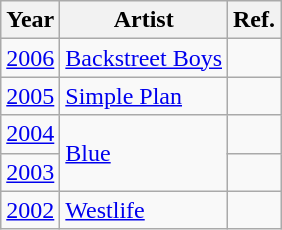<table class="wikitable">
<tr>
<th>Year</th>
<th>Artist</th>
<th>Ref.</th>
</tr>
<tr>
<td><a href='#'>2006</a></td>
<td><a href='#'>Backstreet Boys</a></td>
<td></td>
</tr>
<tr>
<td><a href='#'>2005</a></td>
<td><a href='#'>Simple Plan</a></td>
<td></td>
</tr>
<tr>
<td><a href='#'>2004</a></td>
<td rowspan="2"><a href='#'>Blue</a></td>
<td></td>
</tr>
<tr>
<td><a href='#'>2003</a></td>
<td></td>
</tr>
<tr>
<td><a href='#'>2002</a></td>
<td><a href='#'>Westlife</a></td>
<td></td>
</tr>
</table>
